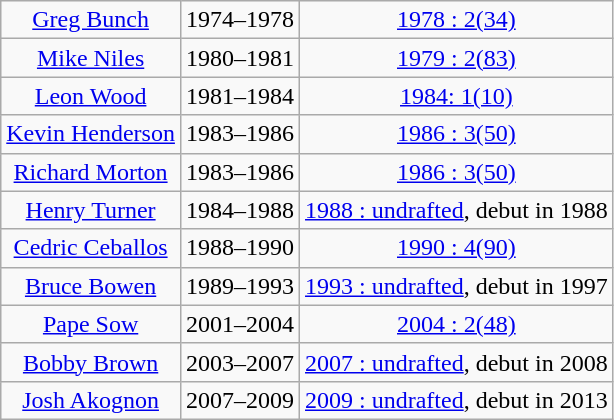<table class="wikitable">
<tr align="center">
<td><a href='#'>Greg Bunch</a></td>
<td>1974–1978</td>
<td><a href='#'>1978 : 2(34)</a></td>
</tr>
<tr align="center">
<td><a href='#'>Mike Niles</a></td>
<td>1980–1981</td>
<td><a href='#'>1979 : 2(83)</a></td>
</tr>
<tr align="center">
<td><a href='#'>Leon Wood</a></td>
<td>1981–1984</td>
<td><a href='#'>1984: 1(10)</a></td>
</tr>
<tr align="center">
<td><a href='#'>Kevin Henderson</a></td>
<td>1983–1986</td>
<td><a href='#'>1986 : 3(50)</a></td>
</tr>
<tr align="center">
<td><a href='#'>Richard Morton</a></td>
<td>1983–1986</td>
<td><a href='#'>1986 : 3(50)</a></td>
</tr>
<tr align="center">
<td><a href='#'>Henry Turner</a></td>
<td>1984–1988</td>
<td><a href='#'>1988 : undrafted</a>, debut in 1988</td>
</tr>
<tr align="center">
<td><a href='#'>Cedric Ceballos</a></td>
<td>1988–1990</td>
<td><a href='#'>1990 : 4(90)</a></td>
</tr>
<tr align="center">
<td><a href='#'>Bruce Bowen</a></td>
<td>1989–1993</td>
<td><a href='#'>1993 : undrafted</a>, debut in 1997</td>
</tr>
<tr align="center">
<td><a href='#'>Pape Sow</a></td>
<td>2001–2004</td>
<td><a href='#'>2004 : 2(48)</a></td>
</tr>
<tr align="center">
<td><a href='#'>Bobby Brown</a></td>
<td>2003–2007</td>
<td><a href='#'>2007 : undrafted</a>, debut in 2008</td>
</tr>
<tr align="center">
<td><a href='#'>Josh Akognon</a></td>
<td>2007–2009</td>
<td><a href='#'>2009 : undrafted</a>, debut in 2013</td>
</tr>
</table>
